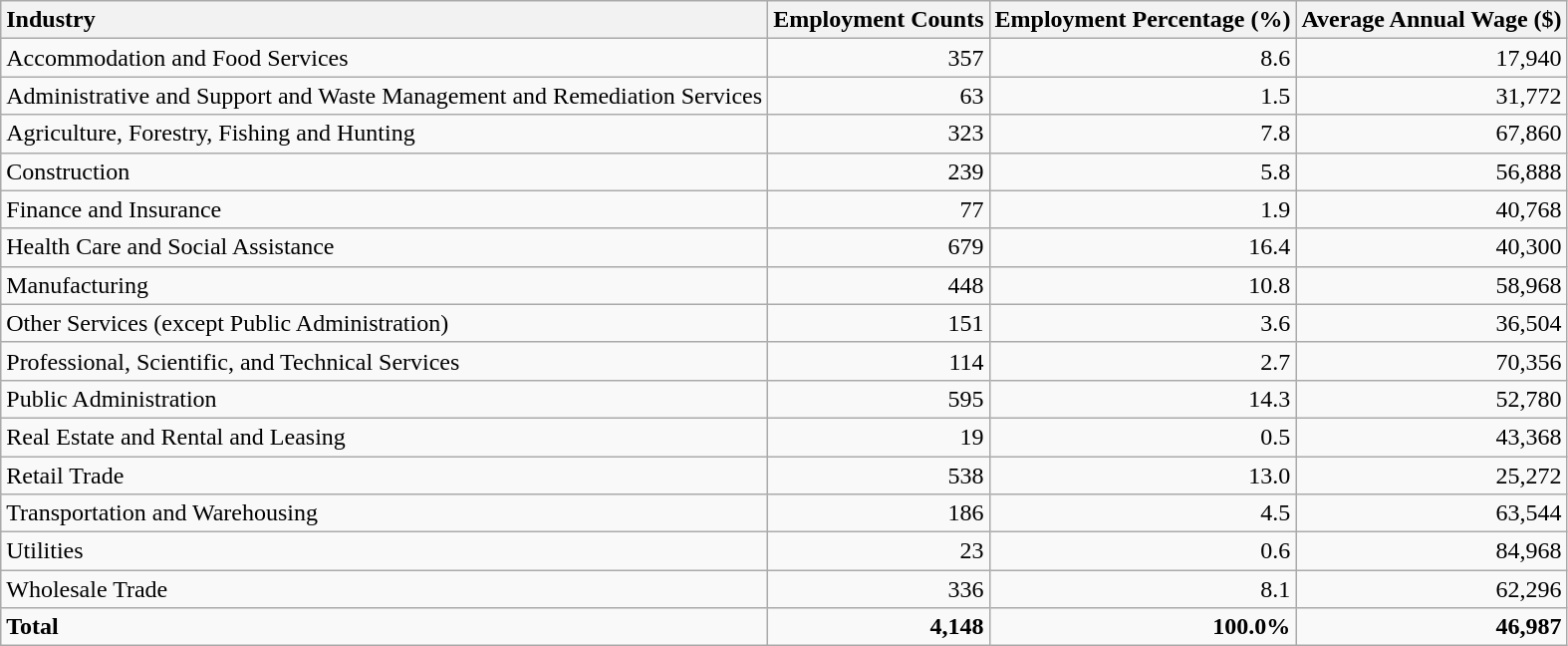<table class="wikitable sortable">
<tr>
<th style="text-align:left;">Industry</th>
<th style="text-align:right;">Employment Counts</th>
<th style="text-align:right;">Employment Percentage (%)</th>
<th style="text-align:right;">Average Annual Wage ($)</th>
</tr>
<tr>
<td style="text-align:left;">Accommodation and Food Services</td>
<td style="text-align:right;">357</td>
<td style="text-align:right;">8.6</td>
<td style="text-align:right;">17,940</td>
</tr>
<tr>
<td style="text-align:left;">Administrative and Support and Waste Management and Remediation Services</td>
<td style="text-align:right;">63</td>
<td style="text-align:right;">1.5</td>
<td style="text-align:right;">31,772</td>
</tr>
<tr>
<td style="text-align:left;">Agriculture, Forestry, Fishing and Hunting</td>
<td style="text-align:right;">323</td>
<td style="text-align:right;">7.8</td>
<td style="text-align:right;">67,860</td>
</tr>
<tr>
<td style="text-align:left;">Construction</td>
<td style="text-align:right;">239</td>
<td style="text-align:right;">5.8</td>
<td style="text-align:right;">56,888</td>
</tr>
<tr>
<td style="text-align:left;">Finance and Insurance</td>
<td style="text-align:right;">77</td>
<td style="text-align:right;">1.9</td>
<td style="text-align:right;">40,768</td>
</tr>
<tr>
<td style="text-align:left;">Health Care and Social Assistance</td>
<td style="text-align:right;">679</td>
<td style="text-align:right;">16.4</td>
<td style="text-align:right;">40,300</td>
</tr>
<tr>
<td style="text-align:left;">Manufacturing</td>
<td style="text-align:right;">448</td>
<td style="text-align:right;">10.8</td>
<td style="text-align:right;">58,968</td>
</tr>
<tr>
<td style="text-align:left;">Other Services (except Public Administration)</td>
<td style="text-align:right;">151</td>
<td style="text-align:right;">3.6</td>
<td style="text-align:right;">36,504</td>
</tr>
<tr>
<td style="text-align:left;">Professional, Scientific, and Technical Services</td>
<td style="text-align:right;">114</td>
<td style="text-align:right;">2.7</td>
<td style="text-align:right;">70,356</td>
</tr>
<tr>
<td style="text-align:left;">Public Administration</td>
<td style="text-align:right;">595</td>
<td style="text-align:right;">14.3</td>
<td style="text-align:right;">52,780</td>
</tr>
<tr>
<td style="text-align:left;">Real Estate and Rental and Leasing</td>
<td style="text-align:right;">19</td>
<td style="text-align:right;">0.5</td>
<td style="text-align:right;">43,368</td>
</tr>
<tr>
<td style="text-align:left;">Retail Trade</td>
<td style="text-align:right;">538</td>
<td style="text-align:right;">13.0</td>
<td style="text-align:right;">25,272</td>
</tr>
<tr>
<td style="text-align:left;">Transportation and Warehousing</td>
<td style="text-align:right;">186</td>
<td style="text-align:right;">4.5</td>
<td style="text-align:right;">63,544</td>
</tr>
<tr>
<td style="text-align:left;">Utilities</td>
<td style="text-align:right;">23</td>
<td style="text-align:right;">0.6</td>
<td style="text-align:right;">84,968</td>
</tr>
<tr>
<td style="text-align:left;">Wholesale Trade</td>
<td style="text-align:right;">336</td>
<td style="text-align:right;">8.1</td>
<td style="text-align:right;">62,296</td>
</tr>
<tr>
<td style="text-align:left; font-weight:bold;"><strong>Total</strong></td>
<td style="text-align:right; font-weight:bold;"><strong>4,148</strong></td>
<td style="text-align:right; font-weight:bold;"><strong>100.0%</strong></td>
<td style="text-align:right; font-weight:bold;"><strong>46,987</strong></td>
</tr>
</table>
